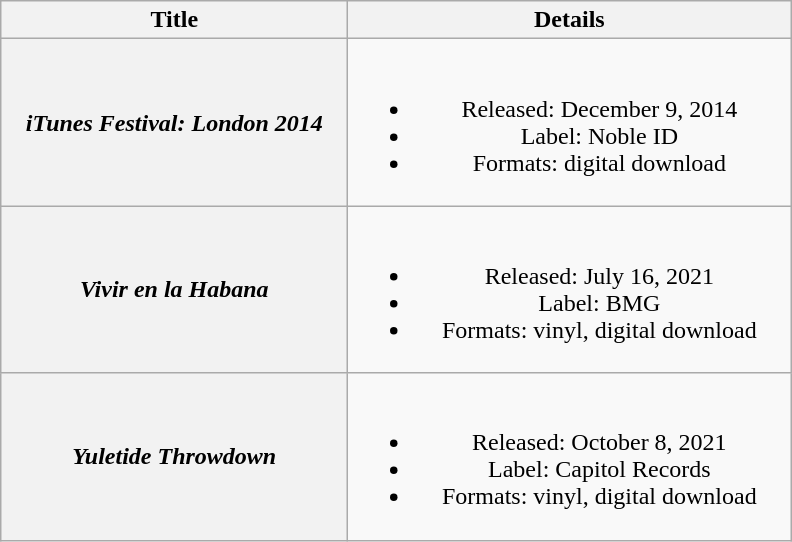<table class="wikitable plainrowheaders" style="text-align:center;">
<tr>
<th scope="col" style="width:14em;">Title</th>
<th scope="col" style="width:18em;">Details</th>
</tr>
<tr>
<th scope="row"><em>iTunes Festival: London 2014</em></th>
<td><br><ul><li>Released: December 9, 2014</li><li>Label: Noble ID</li><li>Formats: digital download</li></ul></td>
</tr>
<tr>
<th scope="row"><em>Vivir en la Habana</em></th>
<td><br><ul><li>Released: July 16, 2021</li><li>Label: BMG</li><li>Formats: vinyl, digital download</li></ul></td>
</tr>
<tr>
<th scope="row"><em>Yuletide Throwdown</em></th>
<td><br><ul><li>Released: October 8, 2021</li><li>Label: Capitol Records</li><li>Formats: vinyl, digital download</li></ul></td>
</tr>
</table>
